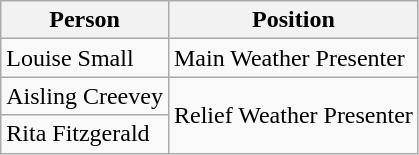<table class="wikitable">
<tr>
<th>Person</th>
<th>Position</th>
</tr>
<tr>
<td>Louise Small</td>
<td rowspan="1">Main Weather Presenter</td>
</tr>
<tr>
<td>Aisling Creevey</td>
<td rowspan="2">Relief Weather Presenter</td>
</tr>
<tr>
<td>Rita Fitzgerald</td>
</tr>
</table>
